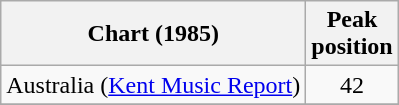<table class="wikitable sortable">
<tr>
<th>Chart (1985)</th>
<th>Peak<br>position</th>
</tr>
<tr>
<td>Australia (<a href='#'>Kent Music Report</a>)</td>
<td align="center">42</td>
</tr>
<tr>
</tr>
</table>
